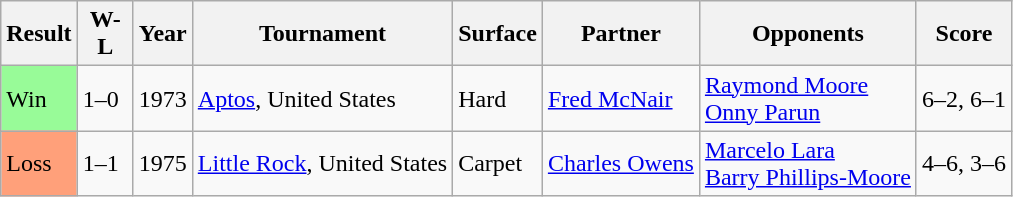<table class="sortable wikitable">
<tr>
<th>Result</th>
<th style="width:30px" class="unsortable">W-L</th>
<th>Year</th>
<th>Tournament</th>
<th>Surface</th>
<th>Partner</th>
<th>Opponents</th>
<th class="unsortable">Score</th>
</tr>
<tr>
<td style="background:#98fb98;">Win</td>
<td>1–0</td>
<td>1973</td>
<td><a href='#'>Aptos</a>, United States</td>
<td>Hard</td>
<td> <a href='#'>Fred McNair</a></td>
<td> <a href='#'>Raymond Moore</a><br> <a href='#'>Onny Parun</a></td>
<td>6–2, 6–1</td>
</tr>
<tr>
<td style="background:#ffa07a;">Loss</td>
<td>1–1</td>
<td>1975</td>
<td><a href='#'>Little Rock</a>, United States</td>
<td>Carpet</td>
<td> <a href='#'>Charles Owens</a></td>
<td> <a href='#'>Marcelo Lara</a><br> <a href='#'>Barry Phillips-Moore</a></td>
<td>4–6, 3–6</td>
</tr>
</table>
